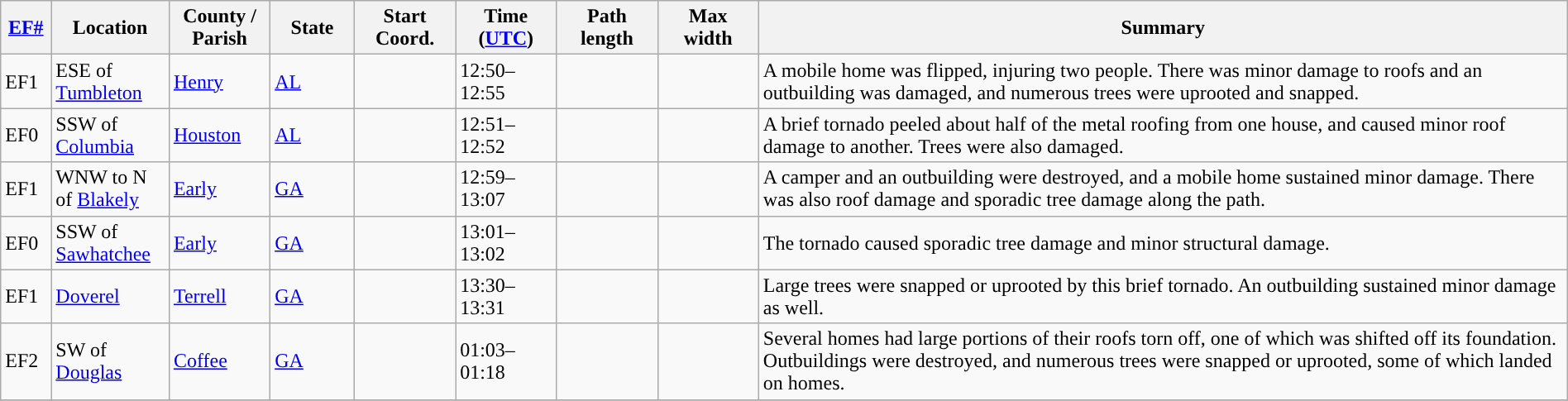<table class="wikitable sortable" style="width:100%;">
<tr>
<th scope="col"  style="width:3%; text-align:center;"><a href='#'>EF#</a></th>
<th scope="col"  style="width:7%; text-align:center;" class="unsortable">Location</th>
<th scope="col"  style="width:6%; text-align:center;" class="unsortable">County / Parish</th>
<th scope="col"  style="width:5%; text-align:center;">State</th>
<th scope="col"  style="width:6%; text-align:center;">Start Coord.</th>
<th scope="col"  style="width:6%; text-align:center;">Time (<a href='#'>UTC</a>)</th>
<th scope="col"  style="width:6%; text-align:center;">Path length</th>
<th scope="col"  style="width:6%; text-align:center;">Max width</th>
<th scope="col" class="unsortable" style="width:48%; text-align:center;">Summary</th>
</tr>
<tr>
<td>EF1</td>
<td>ESE of <a href='#'>Tumbleton</a></td>
<td><a href='#'>Henry</a></td>
<td><a href='#'>AL</a></td>
<td></td>
<td>12:50–12:55</td>
<td></td>
<td></td>
<td>A mobile home was flipped, injuring two people. There was minor damage to roofs and an outbuilding was damaged, and numerous trees were uprooted and snapped.</td>
</tr>
<tr>
<td>EF0</td>
<td>SSW of <a href='#'>Columbia</a></td>
<td><a href='#'>Houston</a></td>
<td><a href='#'>AL</a></td>
<td></td>
<td>12:51–12:52</td>
<td></td>
<td></td>
<td>A brief tornado peeled about half of the metal roofing from one house, and caused minor roof damage to another. Trees were also damaged.</td>
</tr>
<tr>
<td>EF1</td>
<td>WNW to N of <a href='#'>Blakely</a></td>
<td><a href='#'>Early</a></td>
<td><a href='#'>GA</a></td>
<td></td>
<td>12:59–13:07</td>
<td></td>
<td></td>
<td>A camper and an outbuilding were destroyed, and a mobile home sustained minor damage. There was also roof damage and sporadic tree damage along the path.</td>
</tr>
<tr>
<td>EF0</td>
<td>SSW of <a href='#'>Sawhatchee</a></td>
<td><a href='#'>Early</a></td>
<td><a href='#'>GA</a></td>
<td></td>
<td>13:01–13:02</td>
<td></td>
<td></td>
<td>The tornado caused sporadic tree damage and minor structural damage.</td>
</tr>
<tr>
<td>EF1</td>
<td><a href='#'>Doverel</a></td>
<td><a href='#'>Terrell</a></td>
<td><a href='#'>GA</a></td>
<td></td>
<td>13:30–13:31</td>
<td></td>
<td></td>
<td>Large trees were snapped or uprooted by this brief tornado. An outbuilding sustained minor damage as well.</td>
</tr>
<tr>
<td>EF2</td>
<td>SW of <a href='#'>Douglas</a></td>
<td><a href='#'>Coffee</a></td>
<td><a href='#'>GA</a></td>
<td></td>
<td>01:03–01:18</td>
<td></td>
<td></td>
<td>Several homes had large portions of their roofs torn off, one of which was shifted off its foundation. Outbuildings were destroyed, and numerous trees were snapped or uprooted, some of which landed on homes.</td>
</tr>
<tr>
</tr>
</table>
